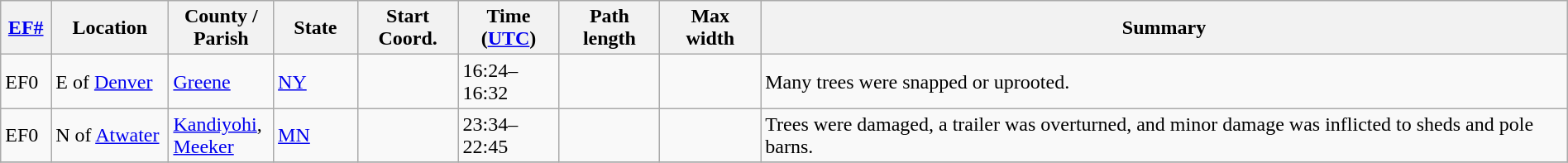<table class="wikitable sortable" style="width:100%;">
<tr>
<th scope="col" style="width:3%; text-align:center;"><a href='#'>EF#</a></th>
<th scope="col" style="width:7%; text-align:center;" class="unsortable">Location</th>
<th scope="col" style="width:6%; text-align:center;" class="unsortable">County / Parish</th>
<th scope="col" style="width:5%; text-align:center;">State</th>
<th scope="col" style="width:6%; text-align:center;">Start Coord.</th>
<th scope="col" style="width:6%; text-align:center;">Time (<a href='#'>UTC</a>)</th>
<th scope="col" style="width:6%; text-align:center;">Path length</th>
<th scope="col" style="width:6%; text-align:center;">Max width</th>
<th scope="col" class="unsortable" style="width:48%; text-align:center;">Summary</th>
</tr>
<tr>
<td bgcolor=>EF0</td>
<td>E of <a href='#'>Denver</a></td>
<td><a href='#'>Greene</a></td>
<td><a href='#'>NY</a></td>
<td></td>
<td>16:24–16:32</td>
<td></td>
<td></td>
<td>Many trees were snapped or uprooted.</td>
</tr>
<tr>
<td bgcolor=>EF0</td>
<td>N of <a href='#'>Atwater</a></td>
<td><a href='#'>Kandiyohi</a>, <a href='#'>Meeker</a></td>
<td><a href='#'>MN</a></td>
<td></td>
<td>23:34–22:45</td>
<td></td>
<td></td>
<td>Trees were damaged, a trailer was overturned, and minor damage was inflicted to sheds and pole barns.</td>
</tr>
<tr>
</tr>
</table>
